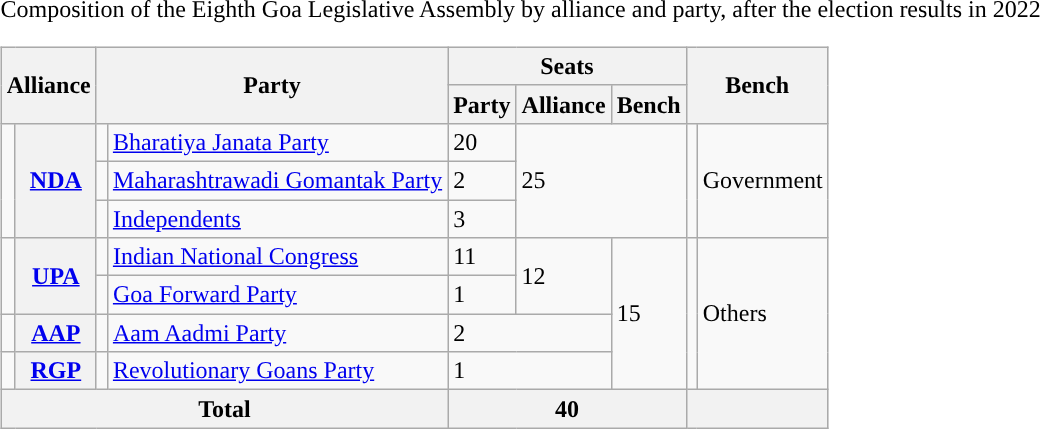<table>
<tr>
<td></td>
</tr>
<tr>
<td><br>Composition of the Eighth Goa Legislative Assembly by alliance and party, after the election results in 2022<table class="wikitable">
<tr>
<th colspan="2" rowspan="2">Alliance</th>
<th colspan="2" rowspan="2">Party</th>
<th colspan="3">Seats</th>
<th colspan="2" rowspan="2">Bench</th>
</tr>
<tr>
<th>Party</th>
<th>Alliance</th>
<th>Bench</th>
</tr>
<tr>
<td rowspan="3"></td>
<th rowspan="3"><a href='#'>NDA</a></th>
<td></td>
<td><a href='#'>Bharatiya Janata Party</a></td>
<td>20</td>
<td colspan="2"  rowspan="3">25</td>
<td rowspan="3"></td>
<td rowspan="3">Government</td>
</tr>
<tr>
<td></td>
<td><a href='#'>Maharashtrawadi Gomantak Party</a></td>
<td colspan="1">2</td>
</tr>
<tr>
<td></td>
<td><a href='#'>Independents</a></td>
<td colspan="1">3</td>
</tr>
<tr>
<td rowspan="2"></td>
<th rowspan="2"><a href='#'>UPA</a></th>
<td></td>
<td><a href='#'>Indian National Congress</a></td>
<td>11</td>
<td rowspan="2">12</td>
<td rowspan="4">15</td>
<td rowspan="4"></td>
<td rowspan="4">Others</td>
</tr>
<tr>
<td></td>
<td><a href='#'>Goa Forward Party</a></td>
<td>1</td>
</tr>
<tr>
<td></td>
<th><a href='#'>AAP</a></th>
<td></td>
<td><a href='#'>Aam Aadmi Party</a></td>
<td colspan="2">2</td>
</tr>
<tr>
<td style="background:"></td>
<th><a href='#'>RGP</a></th>
<td style="background:"></td>
<td><a href='#'>Revolutionary Goans Party</a></td>
<td colspan="2">1</td>
</tr>
<tr>
<th colspan="4">Total</th>
<th colspan="3">40</th>
<th colspan="2"></th>
</tr>
</table>
</td>
</tr>
</table>
